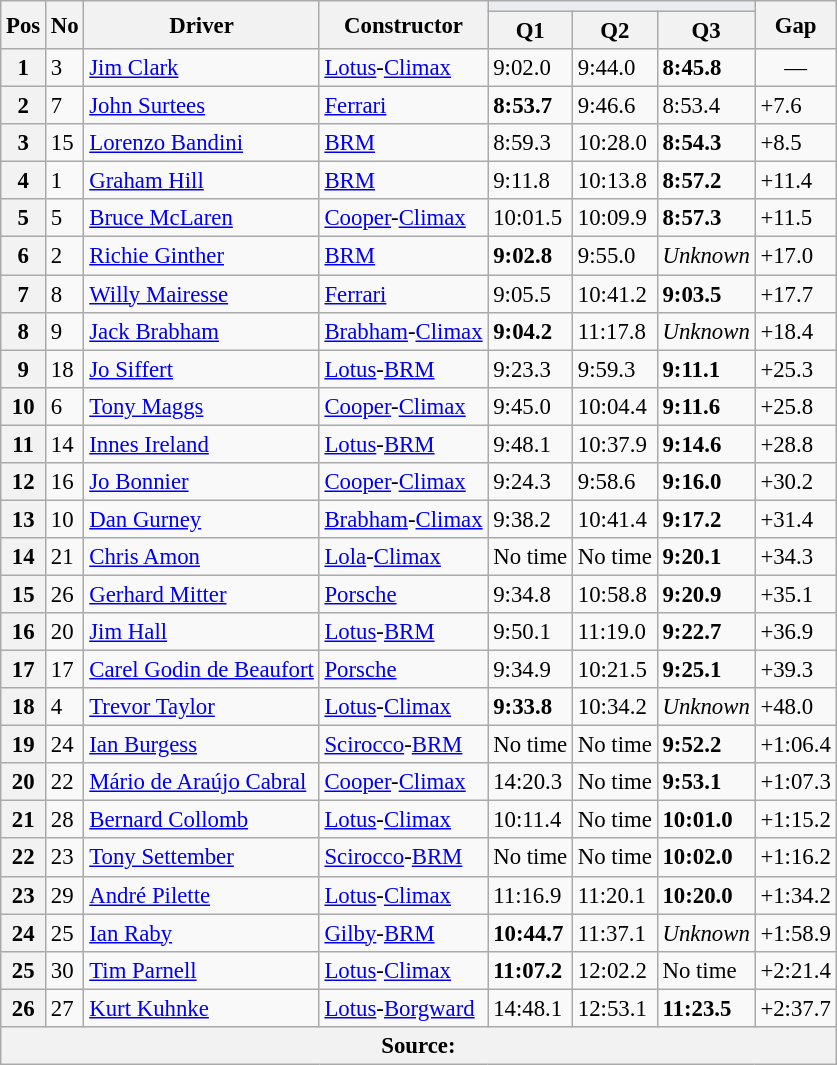<table class="wikitable sortable" style="font-size: 95%;">
<tr>
<th rowspan="2">Pos</th>
<th rowspan="2">No</th>
<th rowspan="2">Driver</th>
<th rowspan="2">Constructor</th>
<th colspan="3" style="background:#eaecf0; text-align:center;"></th>
<th rowspan="2">Gap</th>
</tr>
<tr>
<th>Q1</th>
<th>Q2</th>
<th>Q3</th>
</tr>
<tr>
<th>1</th>
<td>3</td>
<td> <a href='#'>Jim Clark</a></td>
<td><a href='#'>Lotus</a>-<a href='#'>Climax</a></td>
<td>9:02.0</td>
<td>9:44.0</td>
<td><strong>8:45.8</strong></td>
<td align="center">—</td>
</tr>
<tr>
<th>2</th>
<td>7</td>
<td> <a href='#'>John Surtees</a></td>
<td><a href='#'>Ferrari</a></td>
<td><strong>8:53.7</strong></td>
<td>9:46.6</td>
<td>8:53.4</td>
<td>+7.6</td>
</tr>
<tr>
<th>3</th>
<td>15</td>
<td> <a href='#'>Lorenzo Bandini</a></td>
<td><a href='#'>BRM</a></td>
<td>8:59.3</td>
<td>10:28.0</td>
<td><strong>8:54.3</strong></td>
<td>+8.5</td>
</tr>
<tr>
<th>4</th>
<td>1</td>
<td> <a href='#'>Graham Hill</a></td>
<td><a href='#'>BRM</a></td>
<td>9:11.8</td>
<td>10:13.8</td>
<td><strong>8:57.2</strong></td>
<td>+11.4</td>
</tr>
<tr>
<th>5</th>
<td>5</td>
<td> <a href='#'>Bruce McLaren</a></td>
<td><a href='#'>Cooper</a>-<a href='#'>Climax</a></td>
<td>10:01.5</td>
<td>10:09.9</td>
<td><strong>8:57.3</strong></td>
<td>+11.5</td>
</tr>
<tr>
<th>6</th>
<td>2</td>
<td> <a href='#'>Richie Ginther</a></td>
<td><a href='#'>BRM</a></td>
<td><strong>9:02.8</strong></td>
<td>9:55.0</td>
<td><em>Unknown</em></td>
<td>+17.0</td>
</tr>
<tr>
<th>7</th>
<td>8</td>
<td> <a href='#'>Willy Mairesse</a></td>
<td><a href='#'>Ferrari</a></td>
<td>9:05.5</td>
<td>10:41.2</td>
<td><strong>9:03.5</strong></td>
<td>+17.7</td>
</tr>
<tr>
<th>8</th>
<td>9</td>
<td> <a href='#'>Jack Brabham</a></td>
<td><a href='#'>Brabham</a>-<a href='#'>Climax</a></td>
<td><strong>9:04.2</strong></td>
<td>11:17.8</td>
<td><em>Unknown</em></td>
<td>+18.4</td>
</tr>
<tr>
<th>9</th>
<td>18</td>
<td> <a href='#'>Jo Siffert</a></td>
<td><a href='#'>Lotus</a>-<a href='#'>BRM</a></td>
<td>9:23.3</td>
<td>9:59.3</td>
<td><strong>9:11.1</strong></td>
<td>+25.3</td>
</tr>
<tr>
<th>10</th>
<td>6</td>
<td> <a href='#'>Tony Maggs</a></td>
<td><a href='#'>Cooper</a>-<a href='#'>Climax</a></td>
<td>9:45.0</td>
<td>10:04.4</td>
<td><strong>9:11.6</strong></td>
<td>+25.8</td>
</tr>
<tr>
<th>11</th>
<td>14</td>
<td> <a href='#'>Innes Ireland</a></td>
<td><a href='#'>Lotus</a>-<a href='#'>BRM</a></td>
<td>9:48.1</td>
<td>10:37.9</td>
<td><strong>9:14.6</strong></td>
<td>+28.8</td>
</tr>
<tr>
<th>12</th>
<td>16</td>
<td> <a href='#'>Jo Bonnier</a></td>
<td><a href='#'>Cooper</a>-<a href='#'>Climax</a></td>
<td>9:24.3</td>
<td>9:58.6</td>
<td><strong>9:16.0</strong></td>
<td>+30.2</td>
</tr>
<tr>
<th>13</th>
<td>10</td>
<td> <a href='#'>Dan Gurney</a></td>
<td><a href='#'>Brabham</a>-<a href='#'>Climax</a></td>
<td>9:38.2</td>
<td>10:41.4</td>
<td><strong>9:17.2</strong></td>
<td>+31.4</td>
</tr>
<tr>
<th>14</th>
<td>21</td>
<td> <a href='#'>Chris Amon</a></td>
<td><a href='#'>Lola</a>-<a href='#'>Climax</a></td>
<td>No time</td>
<td>No time</td>
<td><strong>9:20.1</strong></td>
<td>+34.3</td>
</tr>
<tr>
<th>15</th>
<td>26</td>
<td> <a href='#'>Gerhard Mitter</a></td>
<td><a href='#'>Porsche</a></td>
<td>9:34.8</td>
<td>10:58.8</td>
<td><strong>9:20.9</strong></td>
<td>+35.1</td>
</tr>
<tr>
<th>16</th>
<td>20</td>
<td> <a href='#'>Jim Hall</a></td>
<td><a href='#'>Lotus</a>-<a href='#'>BRM</a></td>
<td>9:50.1</td>
<td>11:19.0</td>
<td><strong>9:22.7</strong></td>
<td>+36.9</td>
</tr>
<tr>
<th>17</th>
<td>17</td>
<td> <a href='#'>Carel Godin de Beaufort</a></td>
<td><a href='#'>Porsche</a></td>
<td>9:34.9</td>
<td>10:21.5</td>
<td><strong>9:25.1</strong></td>
<td>+39.3</td>
</tr>
<tr>
<th>18</th>
<td>4</td>
<td> <a href='#'>Trevor Taylor</a></td>
<td><a href='#'>Lotus</a>-<a href='#'>Climax</a></td>
<td><strong>9:33.8</strong></td>
<td>10:34.2</td>
<td><em>Unknown</em></td>
<td>+48.0</td>
</tr>
<tr>
<th>19</th>
<td>24</td>
<td> <a href='#'>Ian Burgess</a></td>
<td><a href='#'>Scirocco</a>-<a href='#'>BRM</a></td>
<td>No time</td>
<td>No time</td>
<td><strong>9:52.2</strong></td>
<td>+1:06.4</td>
</tr>
<tr>
<th>20</th>
<td>22</td>
<td> <a href='#'>Mário de Araújo Cabral</a></td>
<td><a href='#'>Cooper</a>-<a href='#'>Climax</a></td>
<td>14:20.3</td>
<td>No time</td>
<td><strong>9:53.1</strong></td>
<td>+1:07.3</td>
</tr>
<tr>
<th>21</th>
<td>28</td>
<td> <a href='#'>Bernard Collomb</a></td>
<td><a href='#'>Lotus</a>-<a href='#'>Climax</a></td>
<td>10:11.4</td>
<td>No time</td>
<td><strong>10:01.0</strong></td>
<td>+1:15.2</td>
</tr>
<tr>
<th>22</th>
<td>23</td>
<td> <a href='#'>Tony Settember</a></td>
<td><a href='#'>Scirocco</a>-<a href='#'>BRM</a></td>
<td>No time</td>
<td>No time</td>
<td><strong>10:02.0</strong></td>
<td>+1:16.2</td>
</tr>
<tr>
<th>23</th>
<td>29</td>
<td> <a href='#'>André Pilette</a></td>
<td><a href='#'>Lotus</a>-<a href='#'>Climax</a></td>
<td>11:16.9</td>
<td>11:20.1</td>
<td><strong>10:20.0</strong></td>
<td>+1:34.2</td>
</tr>
<tr>
<th>24</th>
<td>25</td>
<td> <a href='#'>Ian Raby</a></td>
<td><a href='#'>Gilby</a>-<a href='#'>BRM</a></td>
<td><strong>10:44.7</strong></td>
<td>11:37.1</td>
<td><em>Unknown</em></td>
<td>+1:58.9</td>
</tr>
<tr>
<th>25</th>
<td>30</td>
<td> <a href='#'>Tim Parnell</a></td>
<td><a href='#'>Lotus</a>-<a href='#'>Climax</a></td>
<td><strong>11:07.2</strong></td>
<td>12:02.2</td>
<td>No time</td>
<td>+2:21.4</td>
</tr>
<tr>
<th>26</th>
<td>27</td>
<td> <a href='#'>Kurt Kuhnke</a></td>
<td><a href='#'>Lotus</a>-<a href='#'>Borgward</a></td>
<td>14:48.1</td>
<td>12:53.1</td>
<td><strong>11:23.5</strong></td>
<td>+2:37.7</td>
</tr>
<tr>
<th colspan="8">Source:</th>
</tr>
</table>
